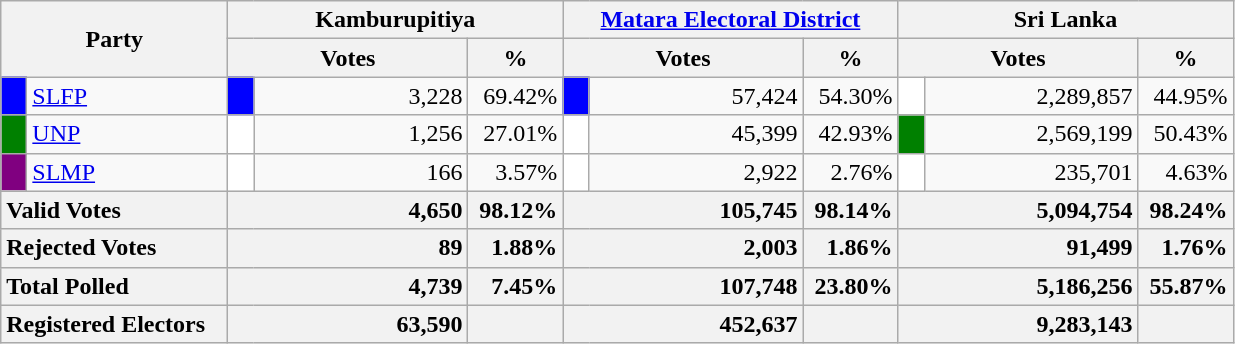<table class="wikitable">
<tr>
<th colspan="2" width="144px"rowspan="2">Party</th>
<th colspan="3" width="216px">Kamburupitiya</th>
<th colspan="3" width="216px"><a href='#'>Matara Electoral District</a></th>
<th colspan="3" width="216px">Sri Lanka</th>
</tr>
<tr>
<th colspan="2" width="144px">Votes</th>
<th>%</th>
<th colspan="2" width="144px">Votes</th>
<th>%</th>
<th colspan="2" width="144px">Votes</th>
<th>%</th>
</tr>
<tr>
<td style="background-color:blue;" width="10px"></td>
<td style="text-align:left;"><a href='#'>SLFP</a></td>
<td style="background-color:blue;" width="10px"></td>
<td style="text-align:right;">3,228</td>
<td style="text-align:right;">69.42%</td>
<td style="background-color:blue;" width="10px"></td>
<td style="text-align:right;">57,424</td>
<td style="text-align:right;">54.30%</td>
<td style="background-color:white;" width="10px"></td>
<td style="text-align:right;">2,289,857</td>
<td style="text-align:right;">44.95%</td>
</tr>
<tr>
<td style="background-color:green;" width="10px"></td>
<td style="text-align:left;"><a href='#'>UNP</a></td>
<td style="background-color:white;" width="10px"></td>
<td style="text-align:right;">1,256</td>
<td style="text-align:right;">27.01%</td>
<td style="background-color:white;" width="10px"></td>
<td style="text-align:right;">45,399</td>
<td style="text-align:right;">42.93%</td>
<td style="background-color:green;" width="10px"></td>
<td style="text-align:right;">2,569,199</td>
<td style="text-align:right;">50.43%</td>
</tr>
<tr>
<td style="background-color:purple;" width="10px"></td>
<td style="text-align:left;"><a href='#'>SLMP</a></td>
<td style="background-color:white;" width="10px"></td>
<td style="text-align:right;">166</td>
<td style="text-align:right;">3.57%</td>
<td style="background-color:white;" width="10px"></td>
<td style="text-align:right;">2,922</td>
<td style="text-align:right;">2.76%</td>
<td style="background-color:white;" width="10px"></td>
<td style="text-align:right;">235,701</td>
<td style="text-align:right;">4.63%</td>
</tr>
<tr>
<th colspan="2" width="144px"style="text-align:left;">Valid Votes</th>
<th style="text-align:right;"colspan="2" width="144px">4,650</th>
<th style="text-align:right;">98.12%</th>
<th style="text-align:right;"colspan="2" width="144px">105,745</th>
<th style="text-align:right;">98.14%</th>
<th style="text-align:right;"colspan="2" width="144px">5,094,754</th>
<th style="text-align:right;">98.24%</th>
</tr>
<tr>
<th colspan="2" width="144px"style="text-align:left;">Rejected Votes</th>
<th style="text-align:right;"colspan="2" width="144px">89</th>
<th style="text-align:right;">1.88%</th>
<th style="text-align:right;"colspan="2" width="144px">2,003</th>
<th style="text-align:right;">1.86%</th>
<th style="text-align:right;"colspan="2" width="144px">91,499</th>
<th style="text-align:right;">1.76%</th>
</tr>
<tr>
<th colspan="2" width="144px"style="text-align:left;">Total Polled</th>
<th style="text-align:right;"colspan="2" width="144px">4,739</th>
<th style="text-align:right;">7.45%</th>
<th style="text-align:right;"colspan="2" width="144px">107,748</th>
<th style="text-align:right;">23.80%</th>
<th style="text-align:right;"colspan="2" width="144px">5,186,256</th>
<th style="text-align:right;">55.87%</th>
</tr>
<tr>
<th colspan="2" width="144px"style="text-align:left;">Registered Electors</th>
<th style="text-align:right;"colspan="2" width="144px">63,590</th>
<th></th>
<th style="text-align:right;"colspan="2" width="144px">452,637</th>
<th></th>
<th style="text-align:right;"colspan="2" width="144px">9,283,143</th>
<th></th>
</tr>
</table>
